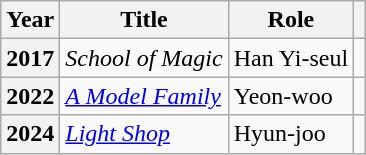<table class="wikitable plainrowheaders sortable">
<tr>
<th scope="col">Year</th>
<th scope="col">Title</th>
<th scope="col">Role</th>
<th scope="col" class="unsortable"></th>
</tr>
<tr>
<th scope="row">2017</th>
<td><em>School of Magic</em></td>
<td>Han Yi-seul</td>
<td style="text-align:center"></td>
</tr>
<tr>
<th scope="row">2022</th>
<td><em><a href='#'>A Model Family</a></em></td>
<td>Yeon-woo</td>
<td style="text-align:center"></td>
</tr>
<tr>
<th scope="row">2024</th>
<td><em><a href='#'>Light Shop</a></em></td>
<td>Hyun-joo</td>
<td style="text-align:center"></td>
</tr>
</table>
